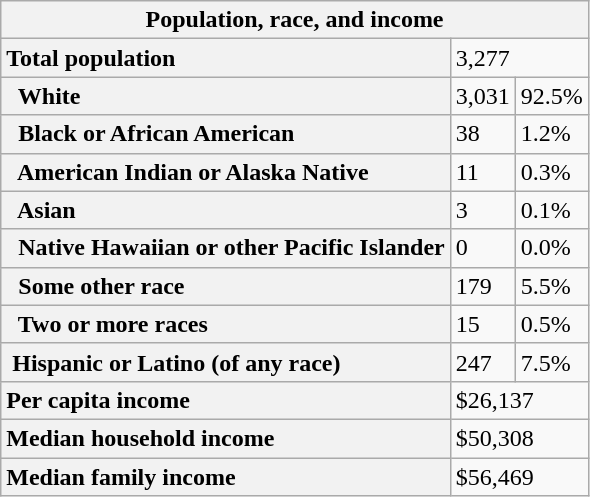<table class="wikitable collapsible collapsed">
<tr>
<th colspan=6>Population, race, and income</th>
</tr>
<tr>
<th scope="row" style="text-align: left;">Total population</th>
<td colspan=2>3,277</td>
</tr>
<tr>
<th scope="row" style="text-align: left;">  White</th>
<td>3,031</td>
<td>92.5%</td>
</tr>
<tr>
<th scope="row" style="text-align: left;">  Black or African American</th>
<td>38</td>
<td>1.2%</td>
</tr>
<tr>
<th scope="row" style="text-align: left;">  American Indian or Alaska Native</th>
<td>11</td>
<td>0.3%</td>
</tr>
<tr>
<th scope="row" style="text-align: left;">  Asian</th>
<td>3</td>
<td>0.1%</td>
</tr>
<tr>
<th scope="row" style="text-align: left;">  Native Hawaiian or other Pacific Islander</th>
<td>0</td>
<td>0.0%</td>
</tr>
<tr>
<th scope="row" style="text-align: left;">  Some other race</th>
<td>179</td>
<td>5.5%</td>
</tr>
<tr>
<th scope="row" style="text-align: left;">  Two or more races</th>
<td>15</td>
<td>0.5%</td>
</tr>
<tr>
<th scope="row" style="text-align: left;"> Hispanic or Latino (of any race)</th>
<td>247</td>
<td>7.5%</td>
</tr>
<tr>
<th scope="row" style="text-align: left;">Per capita income</th>
<td colspan=2>$26,137</td>
</tr>
<tr>
<th scope="row" style="text-align: left;">Median household income</th>
<td colspan=2>$50,308</td>
</tr>
<tr>
<th scope="row" style="text-align: left;">Median family income</th>
<td colspan=2>$56,469</td>
</tr>
</table>
